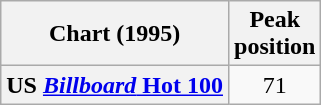<table class="wikitable sortable plainrowheaders" style="text-align:center">
<tr>
<th scope="col">Chart (1995)</th>
<th scope="col">Peak<br> position</th>
</tr>
<tr>
<th scope="row">US <a href='#'><em>Billboard</em> Hot 100</a></th>
<td>71</td>
</tr>
</table>
